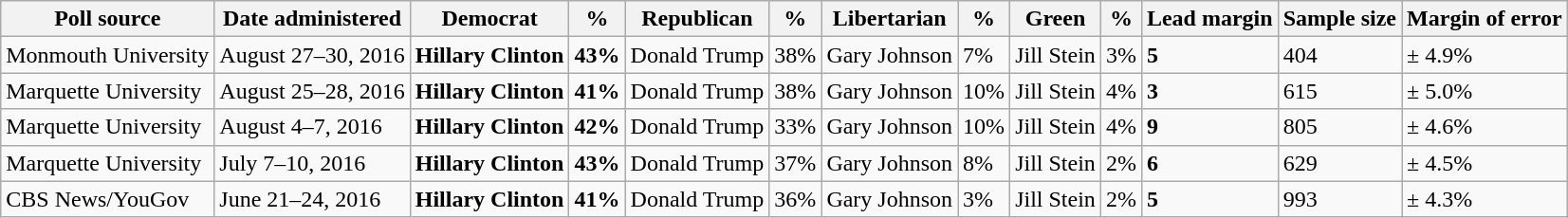<table class="wikitable">
<tr valign=bottom>
<th>Poll source</th>
<th>Date administered</th>
<th>Democrat</th>
<th>%</th>
<th>Republican</th>
<th>%</th>
<th>Libertarian</th>
<th>%</th>
<th>Green</th>
<th>%</th>
<th>Lead margin</th>
<th>Sample size</th>
<th>Margin of error</th>
</tr>
<tr>
<td>Monmouth University</td>
<td>August 27–30, 2016</td>
<td><strong>Hillary Clinton</strong></td>
<td><strong>43%</strong></td>
<td>Donald Trump</td>
<td>38%</td>
<td>Gary Johnson</td>
<td>7%</td>
<td>Jill Stein</td>
<td>3%</td>
<td><strong>5</strong></td>
<td>404</td>
<td>± 4.9%</td>
</tr>
<tr>
<td>Marquette University</td>
<td>August 25–28, 2016</td>
<td><strong>Hillary Clinton</strong></td>
<td><strong>41%</strong></td>
<td>Donald Trump</td>
<td>38%</td>
<td>Gary Johnson</td>
<td>10%</td>
<td>Jill Stein</td>
<td>4%</td>
<td><strong>3</strong></td>
<td>615</td>
<td>± 5.0%</td>
</tr>
<tr>
<td>Marquette University</td>
<td>August 4–7, 2016</td>
<td><strong>Hillary Clinton</strong></td>
<td><strong>42%</strong></td>
<td>Donald Trump</td>
<td>33%</td>
<td>Gary Johnson</td>
<td>10%</td>
<td>Jill Stein</td>
<td>4%</td>
<td><strong>9</strong></td>
<td>805</td>
<td>± 4.6%</td>
</tr>
<tr>
<td>Marquette University</td>
<td>July 7–10, 2016</td>
<td><strong>Hillary Clinton</strong></td>
<td><strong>43%</strong></td>
<td>Donald Trump</td>
<td>37%</td>
<td>Gary Johnson</td>
<td>8%</td>
<td>Jill Stein</td>
<td>2%</td>
<td><strong>6</strong></td>
<td>629</td>
<td>± 4.5%</td>
</tr>
<tr>
<td>CBS News/YouGov</td>
<td>June 21–24, 2016</td>
<td><strong>Hillary Clinton</strong></td>
<td><strong>41%</strong></td>
<td>Donald Trump</td>
<td>36%</td>
<td>Gary Johnson</td>
<td>3%</td>
<td>Jill Stein</td>
<td>2%</td>
<td><strong>5</strong></td>
<td>993</td>
<td>± 4.3%</td>
</tr>
</table>
